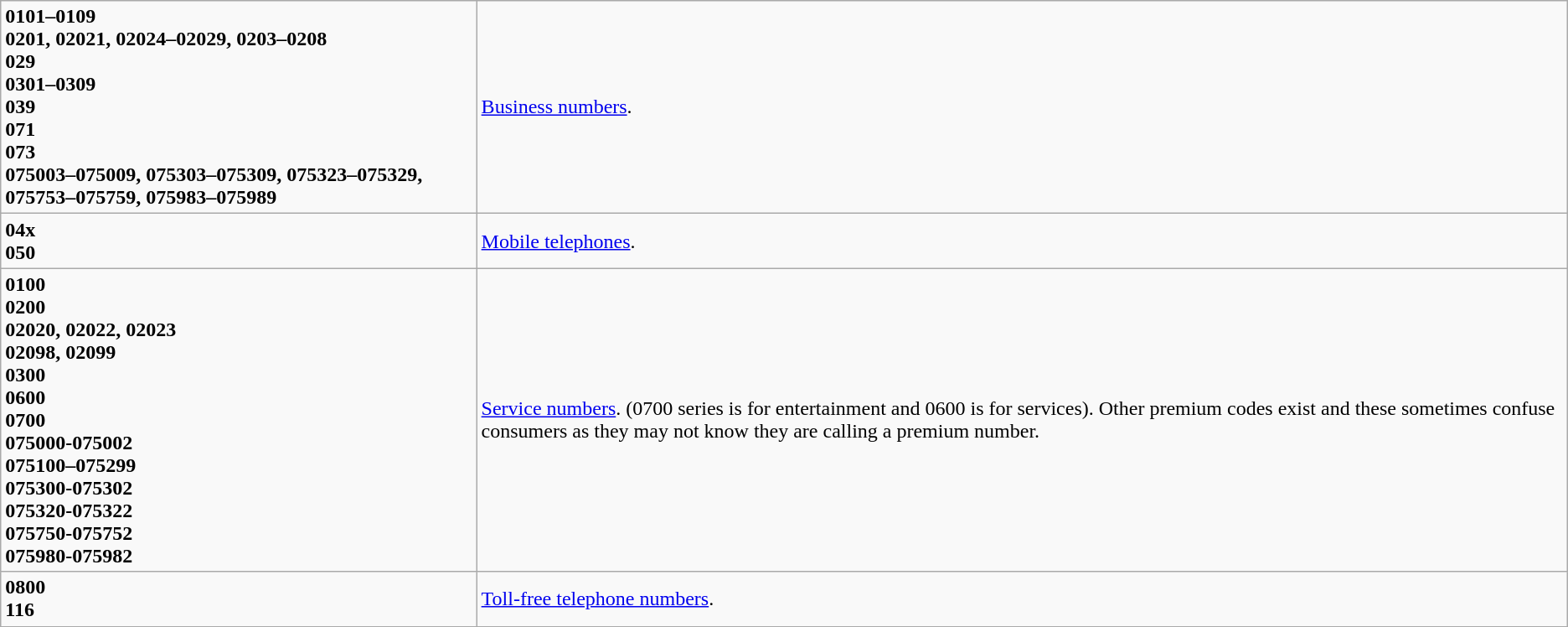<table class="wikitable">
<tr>
<td><strong>0101–0109 </strong> <br> <strong>0201, 02021, 02024–02029, 0203–0208 </strong> <br> <strong> 029 </strong> <br> <strong> 0301–0309 </strong> <br> <strong> 039 </strong> <br> <strong> 071 </strong> <br> <strong> 073 </strong> <br> <strong> 075003–075009, 075303–075309, 075323–075329, 075753–075759, 075983–075989 </strong></td>
<td><a href='#'>Business numbers</a>.</td>
</tr>
<tr>
<td><strong>04x</strong><br><strong>050</strong></td>
<td><a href='#'>Mobile telephones</a>.</td>
</tr>
<tr>
<td><strong>0100</strong> <br> <strong>0200</strong> <br> <strong>02020, 02022, 02023</strong> <br> <strong>02098, 02099</strong> <br> <strong>0300</strong> <br> <strong>0600</strong> <br> <strong>0700</strong> <br> <strong>075000-075002</strong> <br> <strong>075100–075299</strong> <br>  <strong>075300-075302</strong> <br> <strong>075320-075322</strong> <br> <strong>075750-075752</strong> <br> <strong>075980-075982</strong></td>
<td><a href='#'>Service numbers</a>. (0700 series is for entertainment and 0600 is for services). Other premium codes exist and these sometimes confuse consumers as they may not know they are calling a premium number.</td>
</tr>
<tr>
<td><strong>0800</strong> <br> <strong>116</strong></td>
<td><a href='#'>Toll-free telephone numbers</a>.</td>
</tr>
</table>
